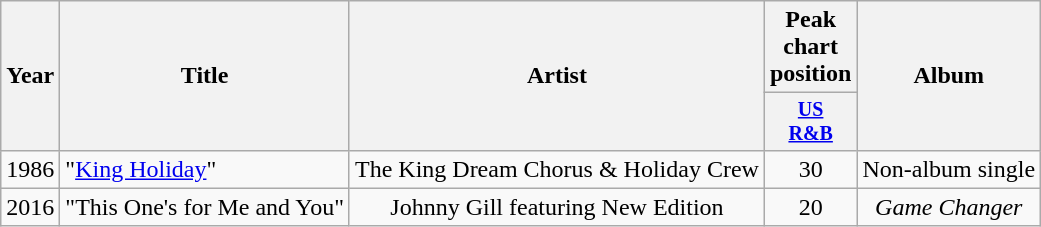<table class="wikitable" style="text-align:center;">
<tr>
<th rowspan="2">Year</th>
<th rowspan="2">Title</th>
<th rowspan="2">Artist</th>
<th colspan="1">Peak chart position</th>
<th rowspan="2">Album</th>
</tr>
<tr style="font-size:smaller;">
<th width="25"><a href='#'>US<br>R&B</a></th>
</tr>
<tr>
<td>1986</td>
<td align="left">"<a href='#'>King Holiday</a>"</td>
<td>The King Dream Chorus & Holiday Crew</td>
<td>30</td>
<td>Non-album single</td>
</tr>
<tr>
<td>2016</td>
<td align="left">"This One's for Me and You"</td>
<td>Johnny Gill featuring New Edition</td>
<td>20</td>
<td><em>Game Changer</em></td>
</tr>
</table>
